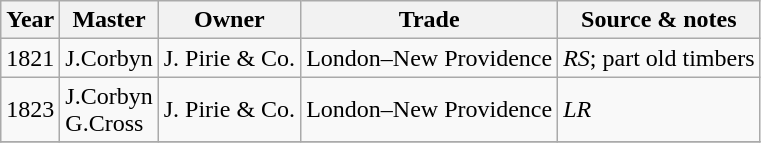<table class=" wikitable">
<tr>
<th>Year</th>
<th>Master</th>
<th>Owner</th>
<th>Trade</th>
<th>Source & notes</th>
</tr>
<tr>
<td>1821</td>
<td>J.Corbyn</td>
<td>J. Pirie & Co.</td>
<td>London–New Providence</td>
<td><em>RS</em>; part old timbers</td>
</tr>
<tr>
<td>1823</td>
<td>J.Corbyn<br>G.Cross</td>
<td>J. Pirie & Co.</td>
<td>London–New Providence</td>
<td><em>LR</em></td>
</tr>
<tr>
</tr>
</table>
